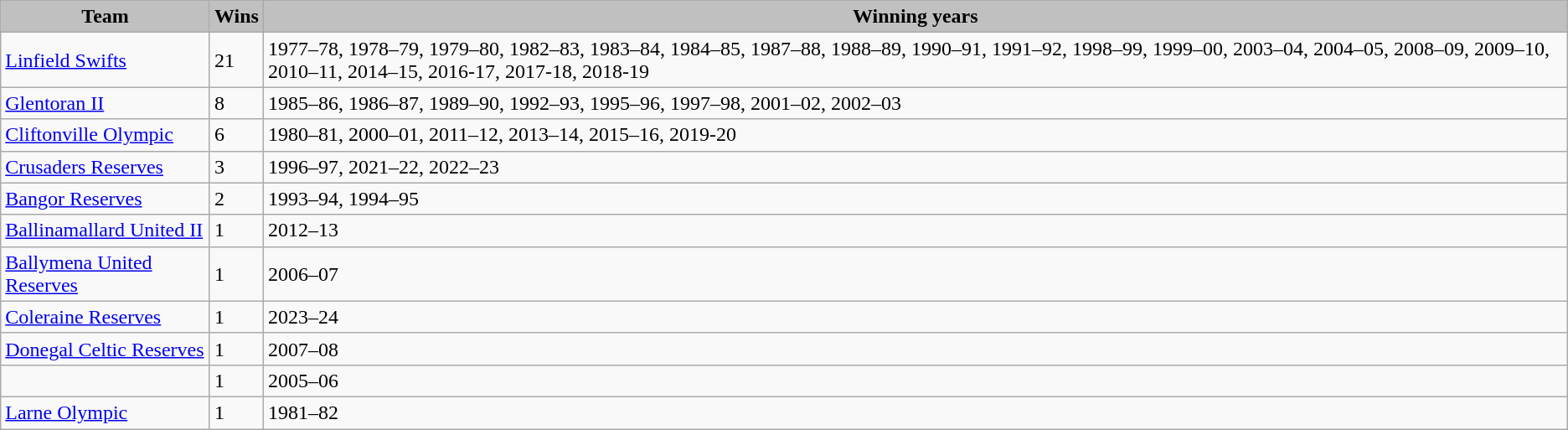<table class="wikitable">
<tr>
<th style="background:silver;">Team</th>
<th style="background:silver;">Wins</th>
<th style="background:silver;">Winning years</th>
</tr>
<tr>
<td><a href='#'>Linfield Swifts</a></td>
<td>21</td>
<td>1977–78, 1978–79, 1979–80, 1982–83, 1983–84, 1984–85, 1987–88, 1988–89, 1990–91, 1991–92, 1998–99, 1999–00, 2003–04, 2004–05, 2008–09, 2009–10, 2010–11, 2014–15, 2016-17, 2017-18, 2018-19</td>
</tr>
<tr>
<td><a href='#'>Glentoran II</a></td>
<td>8</td>
<td>1985–86, 1986–87, 1989–90, 1992–93, 1995–96, 1997–98, 2001–02, 2002–03</td>
</tr>
<tr>
<td><a href='#'>Cliftonville Olympic</a></td>
<td>6</td>
<td>1980–81, 2000–01, 2011–12, 2013–14, 2015–16, 2019-20</td>
</tr>
<tr>
<td><a href='#'>Crusaders Reserves</a></td>
<td>3</td>
<td>1996–97, 2021–22, 2022–23</td>
</tr>
<tr>
<td><a href='#'>Bangor Reserves</a></td>
<td>2</td>
<td>1993–94, 1994–95</td>
</tr>
<tr>
<td><a href='#'>Ballinamallard United II</a></td>
<td>1</td>
<td>2012–13</td>
</tr>
<tr>
<td><a href='#'>Ballymena United Reserves</a></td>
<td>1</td>
<td>2006–07</td>
</tr>
<tr>
<td><a href='#'>Coleraine Reserves</a></td>
<td>1</td>
<td>2023–24</td>
</tr>
<tr>
<td><a href='#'>Donegal Celtic Reserves</a></td>
<td>1</td>
<td>2007–08</td>
</tr>
<tr>
<td></td>
<td>1</td>
<td>2005–06</td>
</tr>
<tr>
<td><a href='#'>Larne Olympic</a></td>
<td>1</td>
<td>1981–82</td>
</tr>
</table>
